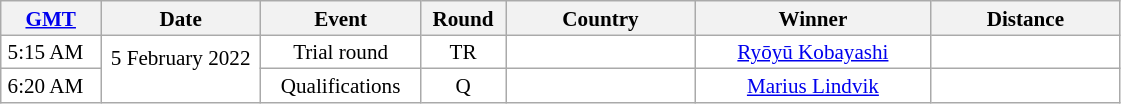<table class="wikitable" style="background:#fff; font-size:88%; text-align:center; line-height:16px; border:grey solid 1px; border-collapse:collapse;">
<tr>
<th width=60><a href='#'>GMT</a></th>
<th width=100>Date</th>
<th width=100>Event</th>
<th width=50>Round</th>
<th width=120>Country</th>
<th width=150>Winner</th>
<th width=120>Distance</th>
</tr>
<tr>
<td>5:15 AM  </td>
<td rowspan=2>5 February 2022  </td>
<td>Trial round</td>
<td>TR</td>
<td></td>
<td><a href='#'>Ryōyū Kobayashi</a></td>
<td>  </td>
</tr>
<tr>
<td>6:20 AM  </td>
<td>Qualifications</td>
<td>Q</td>
<td></td>
<td><a href='#'>Marius Lindvik</a></td>
<td>  </td>
</tr>
</table>
